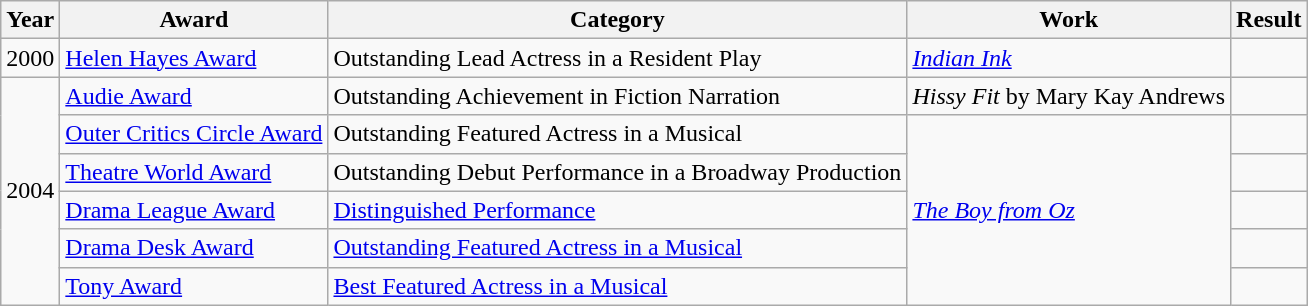<table class=wikitable>
<tr>
<th scope=col>Year</th>
<th scope=col>Award</th>
<th scope=col>Category</th>
<th scope=col>Work</th>
<th scope=col>Result</th>
</tr>
<tr>
<td>2000</td>
<td><a href='#'>Helen Hayes Award</a></td>
<td>Outstanding Lead Actress in a Resident Play</td>
<td><em><a href='#'>Indian Ink</a></em></td>
<td></td>
</tr>
<tr>
<td rowspan="6">2004</td>
<td><a href='#'>Audie Award</a></td>
<td>Outstanding Achievement in Fiction Narration</td>
<td><em>Hissy Fit</em> by Mary Kay Andrews</td>
<td></td>
</tr>
<tr>
<td><a href='#'>Outer Critics Circle Award</a></td>
<td>Outstanding Featured Actress in a Musical</td>
<td rowspan="5"><em><a href='#'>The Boy from Oz</a></em></td>
<td></td>
</tr>
<tr>
<td><a href='#'>Theatre World Award</a></td>
<td>Outstanding Debut Performance in a Broadway Production</td>
<td></td>
</tr>
<tr>
<td><a href='#'>Drama League Award</a></td>
<td><a href='#'>Distinguished Performance</a></td>
<td></td>
</tr>
<tr>
<td><a href='#'>Drama Desk Award</a></td>
<td><a href='#'>Outstanding Featured Actress in a Musical</a></td>
<td></td>
</tr>
<tr>
<td><a href='#'>Tony Award</a></td>
<td><a href='#'>Best Featured Actress in a Musical</a></td>
<td></td>
</tr>
</table>
